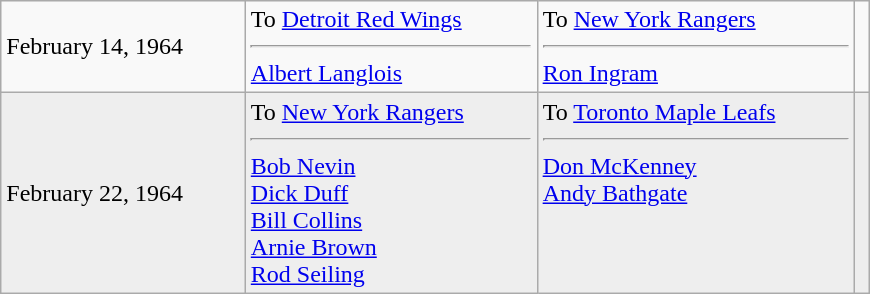<table class="wikitable" style="border:1px solid #999999; width:580px;">
<tr>
<td>February 14, 1964</td>
<td valign="top">To <a href='#'>Detroit Red Wings</a><hr><a href='#'>Albert Langlois</a></td>
<td valign="top">To <a href='#'>New York Rangers</a><hr><a href='#'>Ron Ingram</a></td>
<td></td>
</tr>
<tr bgcolor="eeeeee">
<td>February 22, 1964</td>
<td valign="top">To <a href='#'>New York Rangers</a><hr><a href='#'>Bob Nevin</a><br><a href='#'>Dick Duff</a><br><a href='#'>Bill Collins</a><br><a href='#'>Arnie Brown</a><br><a href='#'>Rod Seiling</a></td>
<td valign="top">To <a href='#'>Toronto Maple Leafs</a><hr><a href='#'>Don McKenney</a><br><a href='#'>Andy Bathgate</a></td>
<td></td>
</tr>
</table>
